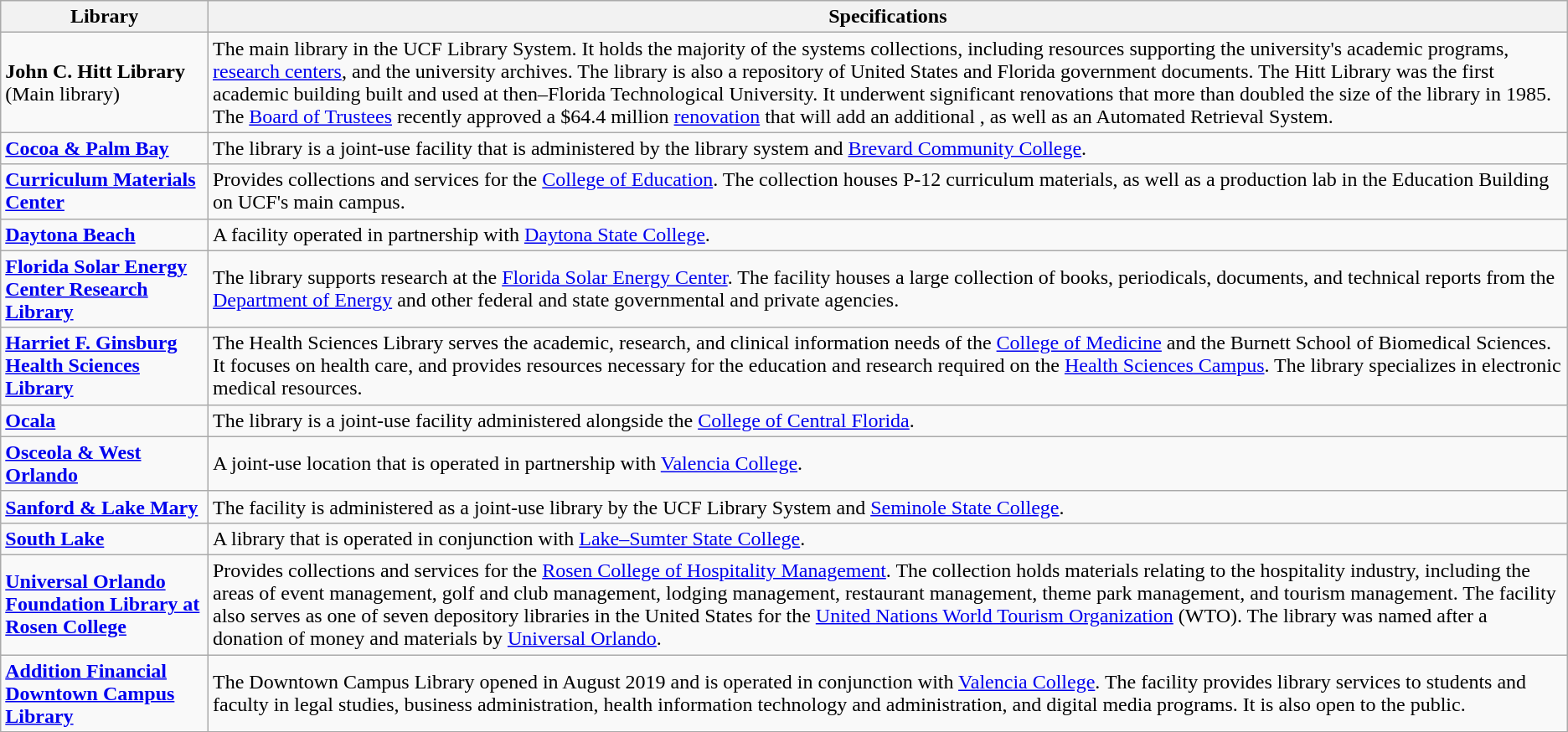<table class="wikitable">
<tr>
<th>Library</th>
<th>Specifications</th>
</tr>
<tr>
<td><strong>John C. Hitt Library</strong><br>(Main library)</td>
<td>The main library in the UCF Library System. It holds the majority of the systems collections, including resources supporting the university's academic programs, <a href='#'>research centers</a>, and the university archives. The library is also a repository of United States and Florida government documents. The Hitt Library was the first academic building built and used at then–Florida Technological University. It underwent significant renovations that more than doubled the size of the library in 1985. The <a href='#'>Board of Trustees</a> recently approved a $64.4 million <a href='#'>renovation</a> that will add an additional , as well as an Automated Retrieval System.</td>
</tr>
<tr>
<td><strong><a href='#'>Cocoa & Palm Bay</a></strong></td>
<td>The library is a joint-use facility that is administered by the library system and <a href='#'>Brevard Community College</a>.</td>
</tr>
<tr>
<td><strong><a href='#'>Curriculum Materials Center</a></strong></td>
<td>Provides collections and services for the <a href='#'>College of Education</a>. The collection houses P-12 curriculum materials, as well as a production lab in the Education Building on UCF's main campus.</td>
</tr>
<tr>
<td><strong><a href='#'>Daytona Beach</a></strong></td>
<td>A facility operated in partnership with <a href='#'>Daytona State College</a>.</td>
</tr>
<tr>
<td><strong><a href='#'>Florida Solar Energy Center Research Library</a></strong></td>
<td>The library supports research at the <a href='#'>Florida Solar Energy Center</a>. The facility houses a large collection of books, periodicals, documents, and technical reports from the <a href='#'>Department of Energy</a> and other federal and state governmental and private agencies.</td>
</tr>
<tr>
<td><strong><a href='#'>Harriet F. Ginsburg Health Sciences Library</a></strong></td>
<td>The Health Sciences Library serves the academic, research, and clinical information needs of the <a href='#'>College of Medicine</a> and the Burnett School of Biomedical Sciences. It focuses on health care, and provides resources necessary for the education and research required on the <a href='#'>Health Sciences Campus</a>. The library specializes in electronic medical resources.</td>
</tr>
<tr>
<td><strong><a href='#'>Ocala</a></strong> <br></td>
<td>The library is a joint-use facility administered alongside the <a href='#'>College of Central Florida</a>.</td>
</tr>
<tr>
<td><strong><a href='#'>Osceola & West Orlando</a></strong></td>
<td>A joint-use location that is operated in partnership with <a href='#'>Valencia College</a>.</td>
</tr>
<tr>
<td><strong><a href='#'>Sanford & Lake Mary</a></strong></td>
<td>The facility is administered as a joint-use library by the UCF Library System and <a href='#'>Seminole State College</a>.</td>
</tr>
<tr>
<td><strong><a href='#'>South Lake</a></strong></td>
<td>A library that is operated in conjunction with <a href='#'>Lake–Sumter State College</a>.</td>
</tr>
<tr>
<td><strong><a href='#'>Universal Orlando Foundation Library at Rosen College</a></strong></td>
<td>Provides collections and services for the <a href='#'>Rosen College of Hospitality Management</a>. The collection holds materials relating to the hospitality industry, including the areas of event management, golf and club management, lodging management, restaurant management, theme park management, and tourism management. The facility also serves as one of seven depository libraries in the United States for the <a href='#'>United Nations World Tourism Organization</a> (WTO). The library was named after a donation of money and materials by <a href='#'>Universal Orlando</a>.</td>
</tr>
<tr>
<td><strong><a href='#'>Addition Financial Downtown Campus Library</a></strong></td>
<td>The Downtown Campus Library opened in August 2019 and is operated in conjunction with <a href='#'>Valencia College</a>. The facility provides library services to students and faculty in legal studies, business administration, health information technology and administration, and digital media programs. It is also open to the public.</td>
</tr>
</table>
